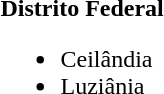<table>
<tr>
<td><strong>Distrito Federal</strong><br><ul><li>Ceilândia</li><li>Luziânia</li></ul></td>
</tr>
</table>
